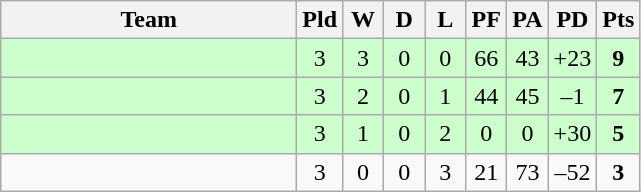<table class="wikitable" style="text-align:center;">
<tr>
<th width=190>Team</th>
<th width=20 abbr="Played">Pld</th>
<th width=20 abbr="Won">W</th>
<th width=20 abbr="Drawn">D</th>
<th width=20 abbr="Lost">L</th>
<th width=20 abbr="Points for">PF</th>
<th width=20 abbr="Points against">PA</th>
<th width=25 abbr="Points difference">PD</th>
<th width=20 abbr="Points">Pts</th>
</tr>
<tr style="background:#ccffcc">
<td align=left></td>
<td>3</td>
<td>3</td>
<td>0</td>
<td>0</td>
<td>66</td>
<td>43</td>
<td>+23</td>
<td><strong>9</strong></td>
</tr>
<tr style="background:#ccffcc">
<td align=left></td>
<td>3</td>
<td>2</td>
<td>0</td>
<td>1</td>
<td>44</td>
<td>45</td>
<td>–1</td>
<td><strong>7</strong></td>
</tr>
<tr style="background:#ccffcc">
<td align=left></td>
<td>3</td>
<td>1</td>
<td>0</td>
<td>2</td>
<td>0</td>
<td>0</td>
<td>+30</td>
<td><strong>5</strong></td>
</tr>
<tr>
<td align=left></td>
<td>3</td>
<td>0</td>
<td>0</td>
<td>3</td>
<td>21</td>
<td>73</td>
<td>–52</td>
<td><strong>3</strong></td>
</tr>
</table>
